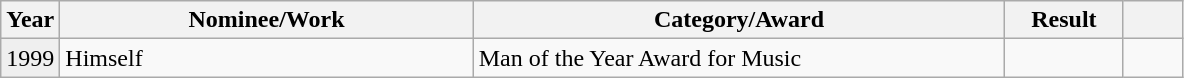<table class="wikitable">
<tr>
<th width=5%>Year</th>
<th width=35%>Nominee/Work</th>
<th width=45%>Category/Award</th>
<th width=10%>Result</th>
<th width=5%></th>
</tr>
<tr>
<td bgcolor="#efefef">1999</td>
<td>Himself</td>
<td>Man of the Year Award for Music</td>
<td></td>
<td style="text-align:center;"></td>
</tr>
</table>
